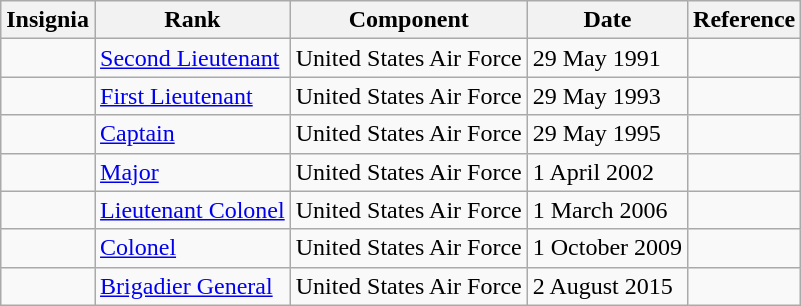<table class="wikitable">
<tr>
<th>Insignia</th>
<th>Rank</th>
<th>Component</th>
<th>Date</th>
<th>Reference</th>
</tr>
<tr>
<td></td>
<td><a href='#'>Second Lieutenant</a></td>
<td>United States Air Force</td>
<td>29 May 1991</td>
<td></td>
</tr>
<tr>
<td></td>
<td><a href='#'>First Lieutenant</a></td>
<td>United States Air Force</td>
<td>29 May 1993</td>
<td></td>
</tr>
<tr>
<td></td>
<td><a href='#'>Captain</a></td>
<td>United States Air Force</td>
<td>29 May 1995</td>
<td></td>
</tr>
<tr>
<td></td>
<td><a href='#'>Major</a></td>
<td>United States Air Force</td>
<td>1 April 2002</td>
<td></td>
</tr>
<tr>
<td></td>
<td><a href='#'>Lieutenant Colonel</a></td>
<td>United States Air Force</td>
<td>1 March 2006</td>
<td></td>
</tr>
<tr>
<td></td>
<td><a href='#'>Colonel</a></td>
<td>United States Air Force</td>
<td>1 October 2009</td>
<td></td>
</tr>
<tr>
<td></td>
<td><a href='#'>Brigadier General</a></td>
<td>United States Air Force</td>
<td>2 August 2015</td>
<td></td>
</tr>
</table>
